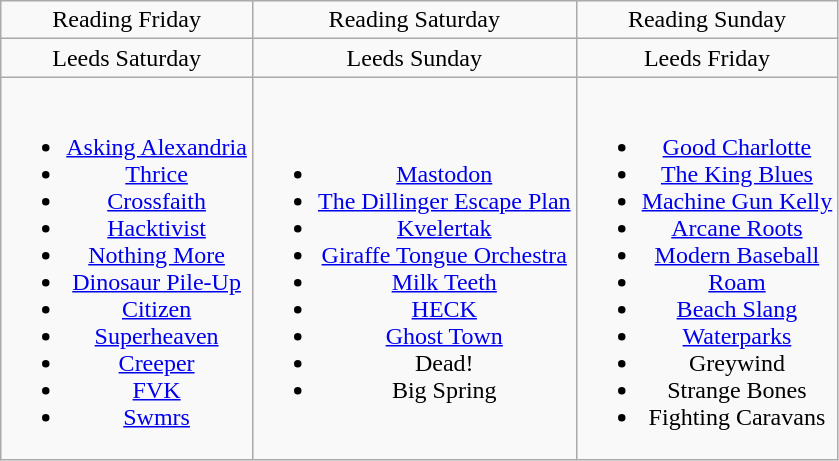<table class="wikitable" style="text-align:center;">
<tr>
<td>Reading Friday</td>
<td>Reading Saturday</td>
<td>Reading Sunday</td>
</tr>
<tr>
<td>Leeds Saturday</td>
<td>Leeds Sunday</td>
<td>Leeds Friday</td>
</tr>
<tr>
<td><br><ul><li><a href='#'>Asking Alexandria</a></li><li><a href='#'>Thrice</a></li><li><a href='#'>Crossfaith</a></li><li><a href='#'>Hacktivist</a></li><li><a href='#'>Nothing More</a></li><li><a href='#'>Dinosaur Pile-Up</a></li><li><a href='#'>Citizen</a></li><li><a href='#'>Superheaven</a></li><li><a href='#'>Creeper</a></li><li><a href='#'>FVK</a></li><li><a href='#'>Swmrs</a></li></ul></td>
<td><br><ul><li><a href='#'>Mastodon</a></li><li><a href='#'>The Dillinger Escape Plan</a></li><li><a href='#'>Kvelertak</a></li><li><a href='#'>Giraffe Tongue Orchestra</a></li><li><a href='#'>Milk Teeth</a></li><li><a href='#'>HECK</a></li><li><a href='#'>Ghost Town</a></li><li>Dead!</li><li>Big Spring</li></ul></td>
<td><br><ul><li><a href='#'>Good Charlotte</a></li><li><a href='#'>The King Blues</a></li><li><a href='#'>Machine Gun Kelly</a></li><li><a href='#'>Arcane Roots</a></li><li><a href='#'>Modern Baseball</a></li><li><a href='#'>Roam</a></li><li><a href='#'>Beach Slang</a></li><li><a href='#'>Waterparks</a></li><li>Greywind</li><li>Strange Bones</li><li>Fighting Caravans</li></ul></td>
</tr>
</table>
